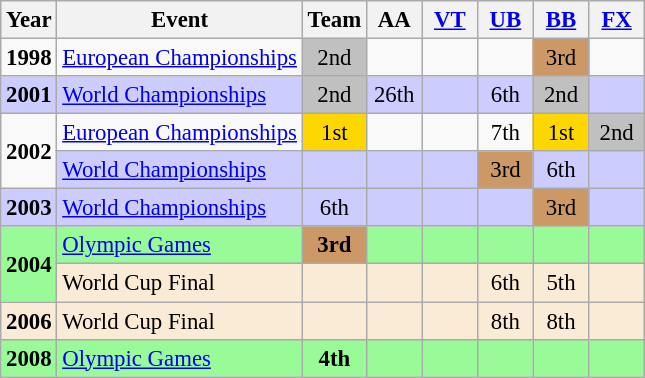<table class="wikitable" style="text-align:center; font-size: 95%;">
<tr>
<th>Year</th>
<th>Event</th>
<th style="width:30px;">Team</th>
<th style="width:30px;">AA</th>
<th style="width:30px;"><a href='#'>VT</a></th>
<th style="width:30px;"><a href='#'>UB</a></th>
<th style="width:30px;"><a href='#'>BB</a></th>
<th style="width:30px;"><a href='#'>FX</a></th>
</tr>
<tr>
<td rowspan="1"><strong>1998</strong></td>
<td align=left><a href='#'>European Championships</a></td>
<td style="background:silver;">2nd</td>
<td></td>
<td></td>
<td></td>
<td style="background:#c96;">3rd</td>
<td></td>
</tr>
<tr bgcolor=#CCCCFF>
<td rowspan="1"><strong>2001</strong></td>
<td align=left><a href='#'>World Championships</a></td>
<td style="background:silver;">2nd</td>
<td>26th</td>
<td></td>
<td>6th</td>
<td style="background:silver;">2nd</td>
<td></td>
</tr>
<tr>
<td rowspan="2"><strong>2002</strong></td>
<td align=left><a href='#'>European Championships</a></td>
<td style="background:gold;">1st</td>
<td></td>
<td></td>
<td>7th</td>
<td style="background:gold;">1st</td>
<td style="background:silver;">2nd</td>
</tr>
<tr bgcolor=#CCCCFF>
<td align=left><a href='#'>World Championships</a></td>
<td></td>
<td></td>
<td></td>
<td style="background:#c96;">3rd</td>
<td>6th</td>
<td></td>
</tr>
<tr bgcolor=#CCCCFF>
<td rowspan="1"><strong>2003</strong></td>
<td align=left><a href='#'>World Championships</a></td>
<td>6th</td>
<td></td>
<td></td>
<td></td>
<td style="background:#c96;">3rd</td>
<td></td>
</tr>
<tr bgcolor=98FB98>
<td rowspan="2"><strong>2004</strong></td>
<td align=left><a href='#'>Olympic Games</a></td>
<td style="background:#c96;"><strong>3rd</strong></td>
<td></td>
<td></td>
<td></td>
<td></td>
<td></td>
</tr>
<tr bgcolor=#FAEBD7>
<td align=left>World Cup Final</td>
<td></td>
<td></td>
<td></td>
<td>6th</td>
<td>5th</td>
<td></td>
</tr>
<tr bgcolor=#FAEBD7>
<td rowspan="1"><strong>2006</strong></td>
<td align=left>World Cup Final</td>
<td></td>
<td></td>
<td></td>
<td>8th</td>
<td>8th</td>
<td></td>
</tr>
<tr bgcolor=98FB98>
<td rowspan="1"><strong>2008</strong></td>
<td align=left><a href='#'>Olympic Games</a></td>
<td><strong>4th</strong></td>
<td></td>
<td></td>
<td></td>
<td></td>
<td></td>
</tr>
</table>
